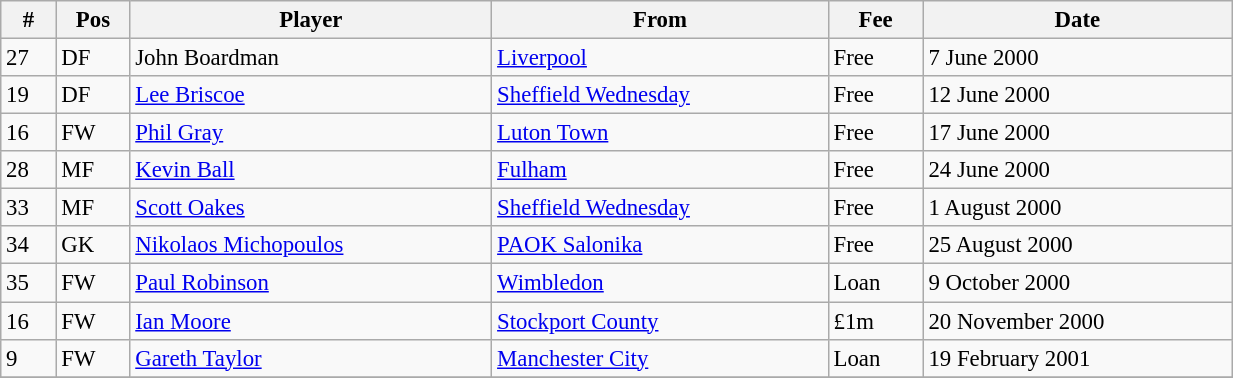<table width=65% class="wikitable" style="text-align:center; font-size:95%; text-align:left">
<tr>
<th>#</th>
<th>Pos</th>
<th>Player</th>
<th>From</th>
<th>Fee</th>
<th>Date</th>
</tr>
<tr --->
<td>27</td>
<td>DF</td>
<td> John Boardman</td>
<td><a href='#'>Liverpool</a></td>
<td>Free</td>
<td>7 June 2000</td>
</tr>
<tr --->
<td>19</td>
<td>DF</td>
<td> <a href='#'>Lee Briscoe</a></td>
<td><a href='#'>Sheffield Wednesday</a></td>
<td>Free</td>
<td>12 June 2000</td>
</tr>
<tr --->
<td>16</td>
<td>FW</td>
<td> <a href='#'>Phil Gray</a></td>
<td><a href='#'>Luton Town</a></td>
<td>Free</td>
<td>17 June 2000</td>
</tr>
<tr --->
<td>28</td>
<td>MF</td>
<td> <a href='#'>Kevin Ball</a></td>
<td><a href='#'>Fulham</a></td>
<td>Free</td>
<td>24 June 2000</td>
</tr>
<tr --->
<td>33</td>
<td>MF</td>
<td> <a href='#'>Scott Oakes</a></td>
<td><a href='#'>Sheffield Wednesday</a></td>
<td>Free</td>
<td>1 August 2000</td>
</tr>
<tr --->
<td>34</td>
<td>GK</td>
<td> <a href='#'>Nikolaos Michopoulos</a></td>
<td><a href='#'>PAOK Salonika</a></td>
<td>Free</td>
<td>25 August 2000</td>
</tr>
<tr --->
<td>35</td>
<td>FW</td>
<td> <a href='#'>Paul Robinson</a></td>
<td><a href='#'>Wimbledon</a></td>
<td>Loan</td>
<td>9 October 2000</td>
</tr>
<tr --->
<td>16</td>
<td>FW</td>
<td> <a href='#'>Ian Moore</a></td>
<td><a href='#'>Stockport County</a></td>
<td>£1m</td>
<td>20 November 2000</td>
</tr>
<tr --->
<td>9</td>
<td>FW</td>
<td> <a href='#'>Gareth Taylor</a></td>
<td><a href='#'>Manchester City</a></td>
<td>Loan</td>
<td>19 February 2001</td>
</tr>
<tr --->
</tr>
</table>
